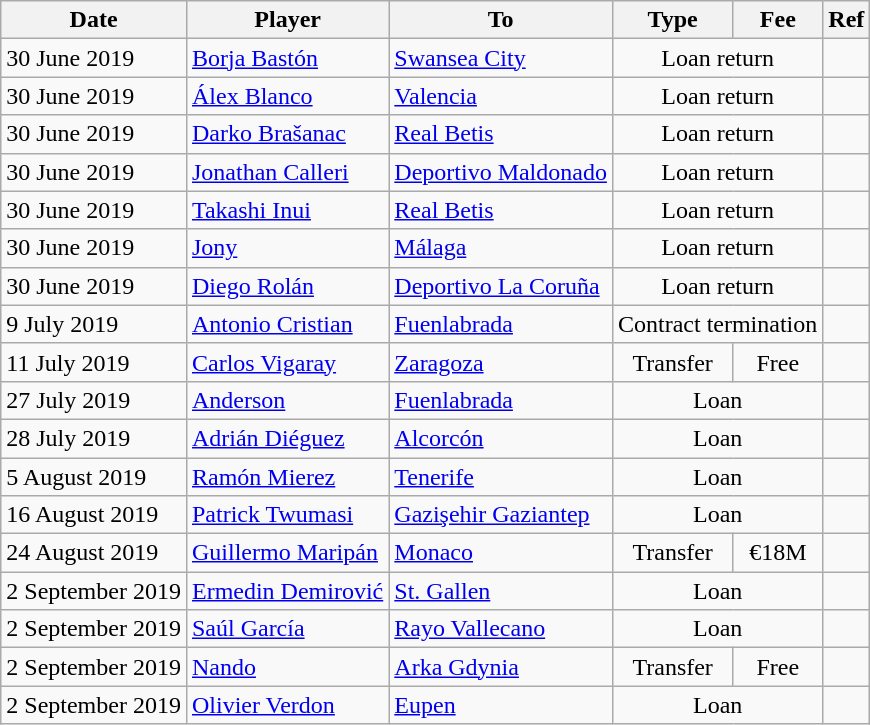<table class="wikitable">
<tr>
<th>Date</th>
<th>Player</th>
<th>To</th>
<th>Type</th>
<th>Fee</th>
<th>Ref</th>
</tr>
<tr>
<td>30 June 2019</td>
<td> <a href='#'>Borja Bastón</a></td>
<td> <a href='#'>Swansea City</a></td>
<td style="text-align:center;" colspan="2">Loan return</td>
<td align=center></td>
</tr>
<tr>
<td>30 June 2019</td>
<td> <a href='#'>Álex Blanco</a></td>
<td><a href='#'>Valencia</a></td>
<td style="text-align:center;" colspan="2">Loan return</td>
<td align=center></td>
</tr>
<tr>
<td>30 June 2019</td>
<td> <a href='#'>Darko Brašanac</a></td>
<td><a href='#'>Real Betis</a></td>
<td style="text-align:center;" colspan="2">Loan return</td>
<td align=center></td>
</tr>
<tr>
<td>30 June 2019</td>
<td> <a href='#'>Jonathan Calleri</a></td>
<td> <a href='#'>Deportivo Maldonado</a></td>
<td style="text-align:center;" colspan="2">Loan return</td>
<td align=center></td>
</tr>
<tr>
<td>30 June 2019</td>
<td> <a href='#'>Takashi Inui</a></td>
<td><a href='#'>Real Betis</a></td>
<td style="text-align:center;" colspan="2">Loan return</td>
<td align=center></td>
</tr>
<tr>
<td>30 June 2019</td>
<td> <a href='#'>Jony</a></td>
<td><a href='#'>Málaga</a></td>
<td style="text-align:center;" colspan="2">Loan return</td>
<td align=center></td>
</tr>
<tr>
<td>30 June 2019</td>
<td> <a href='#'>Diego Rolán</a></td>
<td><a href='#'>Deportivo La Coruña</a></td>
<td style="text-align:center;" colspan="2">Loan return</td>
<td align=center></td>
</tr>
<tr>
<td>9 July 2019</td>
<td> <a href='#'>Antonio Cristian</a></td>
<td><a href='#'>Fuenlabrada</a></td>
<td style="text-align:center;" colspan="2">Contract termination</td>
<td align=center></td>
</tr>
<tr>
<td>11 July 2019</td>
<td> <a href='#'>Carlos Vigaray</a></td>
<td><a href='#'>Zaragoza</a></td>
<td align=center>Transfer</td>
<td align=center>Free</td>
<td align=center></td>
</tr>
<tr>
<td>27 July 2019</td>
<td> <a href='#'>Anderson</a></td>
<td><a href='#'>Fuenlabrada</a></td>
<td style="text-align:center;" colspan="2">Loan</td>
<td align=center></td>
</tr>
<tr>
<td>28 July 2019</td>
<td> <a href='#'>Adrián Diéguez</a></td>
<td><a href='#'>Alcorcón</a></td>
<td style="text-align:center;" colspan="2">Loan</td>
<td align=center></td>
</tr>
<tr>
<td>5 August 2019</td>
<td> <a href='#'>Ramón Mierez</a></td>
<td><a href='#'>Tenerife</a></td>
<td style="text-align:center;" colspan="2">Loan</td>
<td align=center></td>
</tr>
<tr>
<td>16 August 2019</td>
<td> <a href='#'>Patrick Twumasi</a></td>
<td> <a href='#'>Gazişehir Gaziantep</a></td>
<td style="text-align:center;" colspan="2">Loan</td>
<td align=center></td>
</tr>
<tr>
<td>24 August 2019</td>
<td> <a href='#'>Guillermo Maripán</a></td>
<td> <a href='#'>Monaco</a></td>
<td align=center>Transfer</td>
<td align=center>€18M</td>
<td align=center></td>
</tr>
<tr>
<td>2 September 2019</td>
<td> <a href='#'>Ermedin Demirović</a></td>
<td> <a href='#'>St. Gallen</a></td>
<td style="text-align:center;" colspan="2">Loan</td>
<td align=center></td>
</tr>
<tr>
<td>2 September 2019</td>
<td> <a href='#'>Saúl García</a></td>
<td><a href='#'>Rayo Vallecano</a></td>
<td style="text-align:center;" colspan="2">Loan</td>
<td align=center></td>
</tr>
<tr>
<td>2 September 2019</td>
<td> <a href='#'>Nando</a></td>
<td> <a href='#'>Arka Gdynia</a></td>
<td align=center>Transfer</td>
<td align=center>Free</td>
<td align=center></td>
</tr>
<tr>
<td>2 September 2019</td>
<td> <a href='#'>Olivier Verdon</a></td>
<td> <a href='#'>Eupen</a></td>
<td style="text-align:center;" colspan="2">Loan</td>
<td align=center></td>
</tr>
</table>
